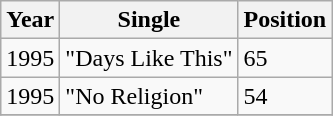<table class="wikitable">
<tr>
<th align="left">Year</th>
<th align="left">Single</th>
<th align="left">Position</th>
</tr>
<tr>
<td align="left">1995</td>
<td align="left">"Days Like This"</td>
<td align="left">65</td>
</tr>
<tr>
<td align="left">1995</td>
<td align="left">"No Religion"</td>
<td align="left">54</td>
</tr>
<tr>
</tr>
</table>
